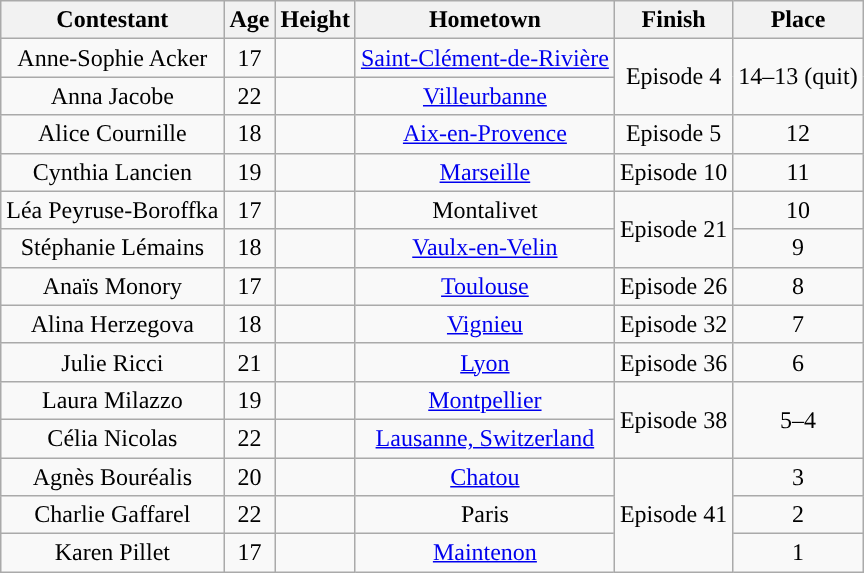<table class="wikitable sortable" style="text-align:center;">
<tr>
<th>Contestant</th>
<th>Age</th>
<th>Height</th>
<th>Hometown</th>
<th>Finish</th>
<th>Place</th>
</tr>
<tr>
<td>Anne-Sophie Acker</td>
<td>17</td>
<td></td>
<td><a href='#'>Saint-Clément-de-Rivière</a></td>
<td rowspan="2">Episode 4</td>
<td rowspan="2">14–13 (quit)</td>
</tr>
<tr>
<td>Anna Jacobe</td>
<td>22</td>
<td></td>
<td><a href='#'>Villeurbanne</a></td>
</tr>
<tr>
<td>Alice Cournille</td>
<td>18</td>
<td></td>
<td><a href='#'>Aix-en-Provence</a></td>
<td>Episode 5</td>
<td>12</td>
</tr>
<tr>
<td>Cynthia Lancien</td>
<td>19</td>
<td></td>
<td><a href='#'>Marseille</a></td>
<td>Episode 10</td>
<td>11</td>
</tr>
<tr>
<td>Léa Peyruse-Boroffka</td>
<td>17</td>
<td></td>
<td>Montalivet</td>
<td rowspan="2">Episode 21</td>
<td>10</td>
</tr>
<tr>
<td>Stéphanie Lémains</td>
<td>18</td>
<td></td>
<td><a href='#'>Vaulx-en-Velin</a></td>
<td>9</td>
</tr>
<tr>
<td>Anaïs Monory</td>
<td>17</td>
<td></td>
<td><a href='#'>Toulouse</a></td>
<td>Episode 26</td>
<td>8</td>
</tr>
<tr>
<td>Alina Herzegova</td>
<td>18</td>
<td></td>
<td><a href='#'>Vignieu</a></td>
<td>Episode 32</td>
<td>7</td>
</tr>
<tr>
<td>Julie Ricci</td>
<td>21</td>
<td></td>
<td><a href='#'>Lyon</a></td>
<td>Episode 36</td>
<td>6</td>
</tr>
<tr>
<td>Laura Milazzo</td>
<td>19</td>
<td></td>
<td><a href='#'>Montpellier</a></td>
<td rowspan=2>Episode 38</td>
<td rowspan="2">5–4</td>
</tr>
<tr>
<td>Célia Nicolas</td>
<td>22</td>
<td></td>
<td><a href='#'>Lausanne, Switzerland</a></td>
</tr>
<tr>
<td>Agnès Bouréalis</td>
<td>20</td>
<td></td>
<td><a href='#'>Chatou</a></td>
<td rowspan="3">Episode 41</td>
<td>3</td>
</tr>
<tr>
<td>Charlie Gaffarel</td>
<td>22</td>
<td></td>
<td>Paris</td>
<td>2</td>
</tr>
<tr>
<td>Karen Pillet</td>
<td>17</td>
<td></td>
<td><a href='#'>Maintenon</a></td>
<td>1</td>
</tr>
</table>
